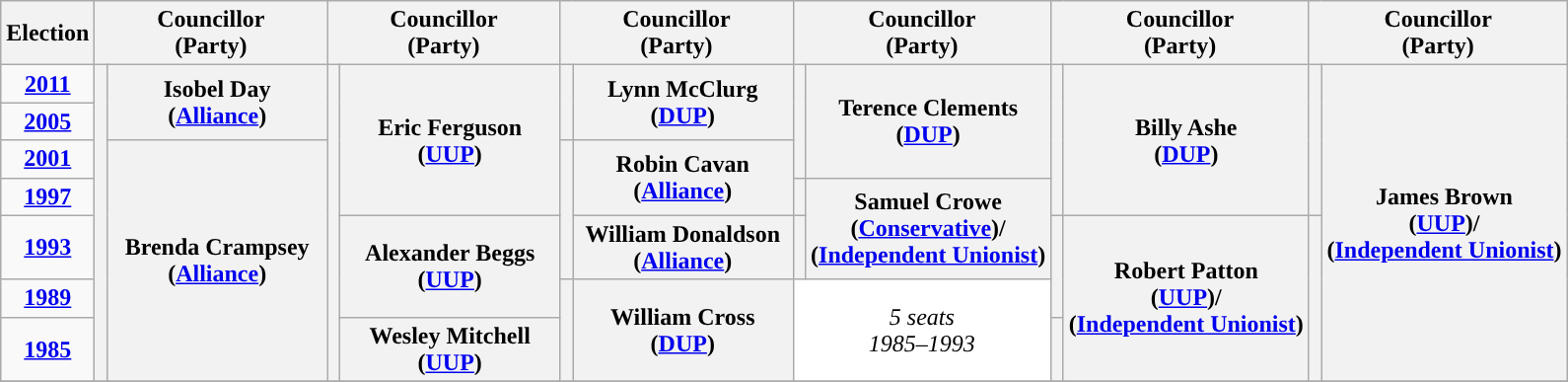<table class="wikitable" style="text-align:center">
<tr>
<th scope="col" width="50">Election</th>
<th scope="col" width="150" colspan = "2">Councillor<br> (Party)</th>
<th scope="col" width="150" colspan = "2">Councillor<br> (Party)</th>
<th scope="col" width="150" colspan = "2">Councillor<br> (Party)</th>
<th scope="col" width="150" colspan = "2">Councillor<br> (Party)</th>
<th scope="col" width="150" colspan = "2">Councillor<br> (Party)</th>
<th scope="col" width="150" colspan = "2">Councillor<br> (Party)</th>
</tr>
<tr>
<td><strong><a href='#'>2011</a></strong></td>
<th rowspan="7" width="1" style="background-color: "></th>
<th rowspan = "2">Isobel Day <br> (<a href='#'>Alliance</a>)</th>
<th rowspan="7" width="1" style="background-color: "></th>
<th rowspan = "4">Eric Ferguson <br> (<a href='#'>UUP</a>)</th>
<th rowspan="2" width="1" style="background-color: "></th>
<th rowspan = "2">Lynn McClurg <br> (<a href='#'>DUP</a>)</th>
<th rowspan="3" width="1" style="background-color: "></th>
<th rowspan = "3">Terence Clements <br> (<a href='#'>DUP</a>)</th>
<th rowspan="4" width="1" style="background-color: "></th>
<th rowspan = "4">Billy Ashe <br> (<a href='#'>DUP</a>)</th>
<th rowspan="4" width="1" style="background-color: "></th>
<th rowspan = "7">James Brown <br> (<a href='#'>UUP</a>)/ <br> (<a href='#'>Independent Unionist</a>)</th>
</tr>
<tr>
<td><strong><a href='#'>2005</a></strong></td>
</tr>
<tr>
<td><strong><a href='#'>2001</a></strong></td>
<th rowspan = "5">Brenda Crampsey <br> (<a href='#'>Alliance</a>)</th>
<th rowspan="3" width="1" style="background-color: "></th>
<th rowspan = "2">Robin Cavan <br> (<a href='#'>Alliance</a>)</th>
</tr>
<tr>
<td><strong><a href='#'>1997</a></strong></td>
<th rowspan="1" width="1" style="background-color: "></th>
<th rowspan = "2">Samuel Crowe <br> (<a href='#'>Conservative</a>)/ <br> (<a href='#'>Independent Unionist</a>)</th>
</tr>
<tr>
<td><strong><a href='#'>1993</a></strong></td>
<th rowspan = "2">Alexander Beggs <br> (<a href='#'>UUP</a>)</th>
<th rowspan = "1">William Donaldson <br> (<a href='#'>Alliance</a>)</th>
<th rowspan="1" width="1" style="background-color: "></th>
<th rowspan="2" width="1" style="background-color: "></th>
<th rowspan = "3">Robert Patton <br> (<a href='#'>UUP</a>)/ <br> (<a href='#'>Independent Unionist</a>)</th>
<th rowspan="3" width="1" style="background-color: "></th>
</tr>
<tr>
<td><strong><a href='#'>1989</a></strong></td>
<th rowspan="2" width="1" style="background-color: "></th>
<th rowspan = "2">William Cross <br> (<a href='#'>DUP</a>)</th>
<td colspan="2" rowspan="2" style="background-color:#FFFFFF"><em>5 seats<br>1985–1993</em></td>
</tr>
<tr>
<td><strong><a href='#'>1985</a></strong></td>
<th rowspan = "1">Wesley Mitchell <br> (<a href='#'>UUP</a>)</th>
<th rowspan="1" width="1" style="background-color: "></th>
</tr>
<tr>
</tr>
</table>
